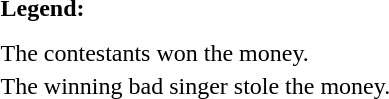<table class="toccolours" style="font-size:100%; white-space:nowrap;">
<tr>
<td><strong>Legend:</strong></td>
<td>      </td>
</tr>
<tr>
<td></td>
</tr>
<tr>
<td></td>
</tr>
<tr>
<td> The contestants won the money.</td>
</tr>
<tr>
<td> The winning bad singer stole the money.</td>
</tr>
</table>
